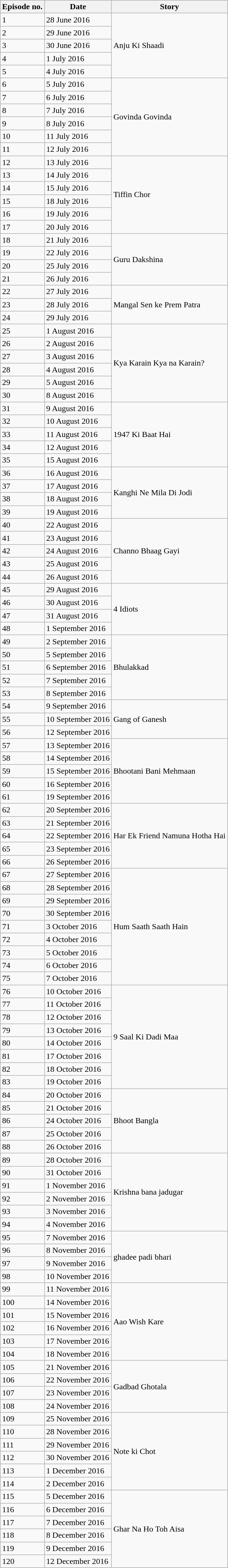<table class="wikitable">
<tr>
<th colspan="1">Episode no.</th>
<th colspan="1">Date</th>
<th colspan="1">Story</th>
</tr>
<tr>
<td>1</td>
<td>28 June 2016</td>
<td rowspan="5">Anju Ki Shaadi</td>
</tr>
<tr>
<td>2</td>
<td>29 June 2016</td>
</tr>
<tr>
<td>3</td>
<td>30 June 2016</td>
</tr>
<tr>
<td>4</td>
<td>1 July 2016</td>
</tr>
<tr>
<td>5</td>
<td>4 July 2016</td>
</tr>
<tr>
<td>6</td>
<td>5 July 2016</td>
<td rowspan="6">Govinda Govinda</td>
</tr>
<tr>
<td>7</td>
<td>6 July 2016</td>
</tr>
<tr>
<td>8</td>
<td>7 July 2016</td>
</tr>
<tr>
<td>9</td>
<td>8 July 2016</td>
</tr>
<tr>
<td>10</td>
<td>11 July 2016</td>
</tr>
<tr>
<td>11</td>
<td>12 July 2016</td>
</tr>
<tr>
<td>12</td>
<td>13 July 2016</td>
<td rowspan="6">Tiffin Chor</td>
</tr>
<tr>
<td>13</td>
<td>14 July 2016</td>
</tr>
<tr>
<td>14</td>
<td>15 July 2016</td>
</tr>
<tr>
<td>15</td>
<td>18 July 2016</td>
</tr>
<tr>
<td>16</td>
<td>19 July 2016</td>
</tr>
<tr>
<td>17</td>
<td>20 July 2016</td>
</tr>
<tr>
<td>18</td>
<td>21 July 2016</td>
<td rowspan="4">Guru Dakshina</td>
</tr>
<tr>
<td>19</td>
<td>22 July 2016</td>
</tr>
<tr>
<td>20</td>
<td>25 July 2016</td>
</tr>
<tr>
<td>21</td>
<td>26 July 2016</td>
</tr>
<tr>
<td>22</td>
<td>27 July 2016</td>
<td rowspan="3">Mangal Sen ke Prem Patra</td>
</tr>
<tr>
<td>23</td>
<td>28 July 2016</td>
</tr>
<tr>
<td>24</td>
<td>29 July 2016</td>
</tr>
<tr>
<td>25</td>
<td>1 August 2016</td>
<td rowspan="6">Kya Karain Kya na Karain?</td>
</tr>
<tr>
<td>26</td>
<td>2 August 2016</td>
</tr>
<tr>
<td>27</td>
<td>3 August 2016</td>
</tr>
<tr>
<td>28</td>
<td>4 August 2016</td>
</tr>
<tr>
<td>29</td>
<td>5 August 2016</td>
</tr>
<tr>
<td>30</td>
<td>8 August 2016</td>
</tr>
<tr>
<td>31</td>
<td>9 August 2016</td>
<td rowspan="5">1947 Ki Baat Hai</td>
</tr>
<tr>
<td>32</td>
<td>10 August 2016</td>
</tr>
<tr>
<td>33</td>
<td>11 August 2016</td>
</tr>
<tr>
<td>34</td>
<td>12 August 2016</td>
</tr>
<tr>
<td>35</td>
<td>15 August 2016</td>
</tr>
<tr>
<td>36</td>
<td>16 August 2016</td>
<td rowspan="4">Kanghi Ne Mila Di Jodi</td>
</tr>
<tr>
<td>37</td>
<td>17 August 2016</td>
</tr>
<tr>
<td>38</td>
<td>18 August 2016</td>
</tr>
<tr>
<td>39</td>
<td>19 August 2016</td>
</tr>
<tr>
<td>40</td>
<td>22 August 2016</td>
<td rowspan="5">Channo Bhaag Gayi</td>
</tr>
<tr>
<td>41</td>
<td>23 August 2016</td>
</tr>
<tr>
<td>42</td>
<td>24 August 2016</td>
</tr>
<tr>
<td>43</td>
<td>25 August 2016</td>
</tr>
<tr>
<td>44</td>
<td>26 August 2016</td>
</tr>
<tr>
<td>45</td>
<td>29 August 2016</td>
<td rowspan="4">4 Idiots</td>
</tr>
<tr>
<td>46</td>
<td>30 August 2016</td>
</tr>
<tr>
<td>47</td>
<td>31 August 2016</td>
</tr>
<tr>
<td>48</td>
<td>1 September 2016</td>
</tr>
<tr>
<td>49</td>
<td>2 September 2016</td>
<td rowspan="5">Bhulakkad</td>
</tr>
<tr>
<td>50</td>
<td>5 September 2016</td>
</tr>
<tr>
<td>51</td>
<td>6 September 2016</td>
</tr>
<tr>
<td>52</td>
<td>7 September 2016</td>
</tr>
<tr>
<td>53</td>
<td>8 September 2016</td>
</tr>
<tr>
<td>54</td>
<td>9 September 2016</td>
<td rowspan="3">Gang of Ganesh</td>
</tr>
<tr>
<td>55</td>
<td>10 September 2016</td>
</tr>
<tr>
<td>56</td>
<td>12 September 2016</td>
</tr>
<tr>
<td>57</td>
<td>13 September 2016</td>
<td rowspan="5">Bhootani Bani Mehmaan</td>
</tr>
<tr>
<td>58</td>
<td>14 September 2016</td>
</tr>
<tr>
<td>59</td>
<td>15 September 2016</td>
</tr>
<tr>
<td>60</td>
<td>16 September 2016</td>
</tr>
<tr>
<td>61</td>
<td>19 September 2016</td>
</tr>
<tr>
<td>62</td>
<td>20 September 2016</td>
<td rowspan="5">Har Ek Friend Namuna Hotha Hai</td>
</tr>
<tr>
<td>63</td>
<td>21 September 2016</td>
</tr>
<tr>
<td>64</td>
<td>22 September 2016</td>
</tr>
<tr>
<td>65</td>
<td>23 September 2016</td>
</tr>
<tr>
<td>66</td>
<td>26 September 2016</td>
</tr>
<tr>
<td>67</td>
<td>27 September 2016</td>
<td rowspan="9">Hum Saath Saath Hain</td>
</tr>
<tr>
<td>68</td>
<td>28 September 2016</td>
</tr>
<tr>
<td>69</td>
<td>29 September 2016</td>
</tr>
<tr>
<td>70</td>
<td>30 September 2016</td>
</tr>
<tr>
<td>71</td>
<td>3 October 2016</td>
</tr>
<tr>
<td>72</td>
<td>4 October 2016</td>
</tr>
<tr>
<td>73</td>
<td>5 October 2016</td>
</tr>
<tr>
<td>74</td>
<td>6 October 2016</td>
</tr>
<tr>
<td>75</td>
<td>7 October 2016</td>
</tr>
<tr>
<td>76</td>
<td>10 October 2016</td>
<td rowspan="8">9 Saal Ki Dadi Maa</td>
</tr>
<tr>
<td>77</td>
<td>11 October 2016</td>
</tr>
<tr>
<td>78</td>
<td>12 October 2016</td>
</tr>
<tr>
<td>79</td>
<td>13 October 2016</td>
</tr>
<tr>
<td>80</td>
<td>14 October 2016</td>
</tr>
<tr>
<td>81</td>
<td>17 October 2016</td>
</tr>
<tr>
<td>82</td>
<td>18 October 2016</td>
</tr>
<tr>
<td>83</td>
<td>19 October 2016</td>
</tr>
<tr>
<td>84</td>
<td>20 October 2016</td>
<td rowspan="5">Bhoot Bangla</td>
</tr>
<tr>
<td>85</td>
<td>21 October 2016</td>
</tr>
<tr>
<td>86</td>
<td>24 October 2016</td>
</tr>
<tr>
<td>87</td>
<td>25 October 2016</td>
</tr>
<tr>
<td>88</td>
<td>26 October 2016</td>
</tr>
<tr>
<td>89</td>
<td>28 October 2016</td>
<td rowspan="6">Krishna bana jadugar</td>
</tr>
<tr>
<td>90</td>
<td>31 October 2016</td>
</tr>
<tr>
<td>91</td>
<td>1 November 2016</td>
</tr>
<tr>
<td>92</td>
<td>2 November 2016</td>
</tr>
<tr>
<td>93</td>
<td>3 November 2016</td>
</tr>
<tr>
<td>94</td>
<td>4 November 2016</td>
</tr>
<tr>
<td>95</td>
<td>7 November 2016</td>
<td rowspan="4">ghadee padi bhari</td>
</tr>
<tr>
<td>96</td>
<td>8 November 2016</td>
</tr>
<tr>
<td>97</td>
<td>9 November 2016</td>
</tr>
<tr>
<td>98</td>
<td>10 November 2016</td>
</tr>
<tr>
<td>99</td>
<td>11 November 2016</td>
<td rowspan="6">Aao Wish Kare</td>
</tr>
<tr>
<td>100</td>
<td>14 November 2016</td>
</tr>
<tr>
<td>101</td>
<td>15 November 2016</td>
</tr>
<tr>
<td>102</td>
<td>16 November 2016</td>
</tr>
<tr>
<td>103</td>
<td>17 November 2016</td>
</tr>
<tr>
<td>104</td>
<td>18 November 2016</td>
</tr>
<tr>
<td>105</td>
<td>21 November 2016</td>
<td rowspan="4">Gadbad Ghotala</td>
</tr>
<tr>
<td>106</td>
<td>22 November 2016</td>
</tr>
<tr>
<td>107</td>
<td>23 November 2016</td>
</tr>
<tr>
<td>108</td>
<td>24 November 2016</td>
</tr>
<tr>
<td>109</td>
<td>25 November 2016</td>
<td rowspan="6">Note ki Chot</td>
</tr>
<tr>
<td>110</td>
<td>28 November 2016</td>
</tr>
<tr>
<td>111</td>
<td>29 November 2016</td>
</tr>
<tr>
<td>112</td>
<td>30 November 2016</td>
</tr>
<tr>
<td>113</td>
<td>1 December 2016</td>
</tr>
<tr>
<td>114</td>
<td>2 December 2016</td>
</tr>
<tr>
<td>115</td>
<td>5 December 2016</td>
<td rowspan="6">Ghar Na Ho Toh Aisa</td>
</tr>
<tr>
<td>116</td>
<td>6 December 2016</td>
</tr>
<tr>
<td>117</td>
<td>7 December 2016</td>
</tr>
<tr>
<td>118</td>
<td>8 December 2016</td>
</tr>
<tr>
<td>119</td>
<td>9 December 2016</td>
</tr>
<tr>
<td>120</td>
<td>12 December 2016</td>
</tr>
</table>
